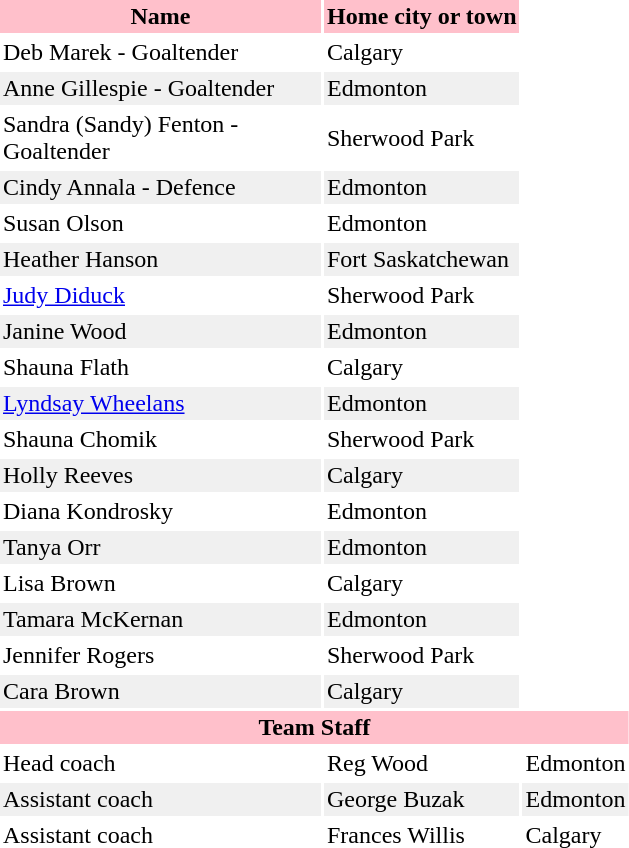<table border="0" cellspacing="2" cellpadding="2">
<tr bgcolor=pink>
<th width=210>Name</th>
<th>Home city or town</th>
</tr>
<tr>
<td>Deb Marek - Goaltender</td>
<td>Calgary</td>
</tr>
<tr bgcolor="#f0f0f0">
<td>Anne Gillespie - Goaltender</td>
<td>Edmonton</td>
</tr>
<tr>
<td>Sandra (Sandy) Fenton - Goaltender</td>
<td>Sherwood Park</td>
</tr>
<tr bgcolor="#f0f0f0">
<td>Cindy Annala - Defence</td>
<td>Edmonton</td>
</tr>
<tr>
<td>Susan Olson</td>
<td>Edmonton</td>
</tr>
<tr bgcolor="#f0f0f0">
<td>Heather Hanson</td>
<td>Fort Saskatchewan</td>
</tr>
<tr>
<td><a href='#'>Judy Diduck</a></td>
<td>Sherwood Park</td>
</tr>
<tr bgcolor="#f0f0f0">
<td>Janine Wood</td>
<td>Edmonton</td>
</tr>
<tr>
<td>Shauna Flath</td>
<td>Calgary</td>
</tr>
<tr bgcolor="#f0f0f0">
<td><a href='#'>Lyndsay Wheelans</a></td>
<td>Edmonton</td>
</tr>
<tr>
<td>Shauna Chomik</td>
<td>Sherwood Park</td>
</tr>
<tr bgcolor="#f0f0f0">
<td>Holly Reeves</td>
<td>Calgary</td>
</tr>
<tr>
<td>Diana Kondrosky</td>
<td>Edmonton</td>
</tr>
<tr bgcolor="#f0f0f0">
<td>Tanya Orr</td>
<td>Edmonton</td>
</tr>
<tr>
<td>Lisa Brown</td>
<td>Calgary</td>
</tr>
<tr bgcolor="#f0f0f0">
<td>Tamara McKernan</td>
<td>Edmonton</td>
</tr>
<tr>
<td>Jennifer Rogers</td>
<td>Sherwood Park</td>
</tr>
<tr bgcolor="#f0f0f0">
<td>Cara Brown</td>
<td>Calgary</td>
</tr>
<tr>
<th style=background:pink colspan=3>Team Staff</th>
</tr>
<tr>
<td>Head coach</td>
<td align=left>Reg Wood</td>
<td>Edmonton</td>
</tr>
<tr bgcolor="#f0f0f0">
<td>Assistant coach</td>
<td align=left>George Buzak</td>
<td>Edmonton</td>
</tr>
<tr>
<td>Assistant coach</td>
<td align=left>Frances Willis</td>
<td>Calgary</td>
</tr>
</table>
